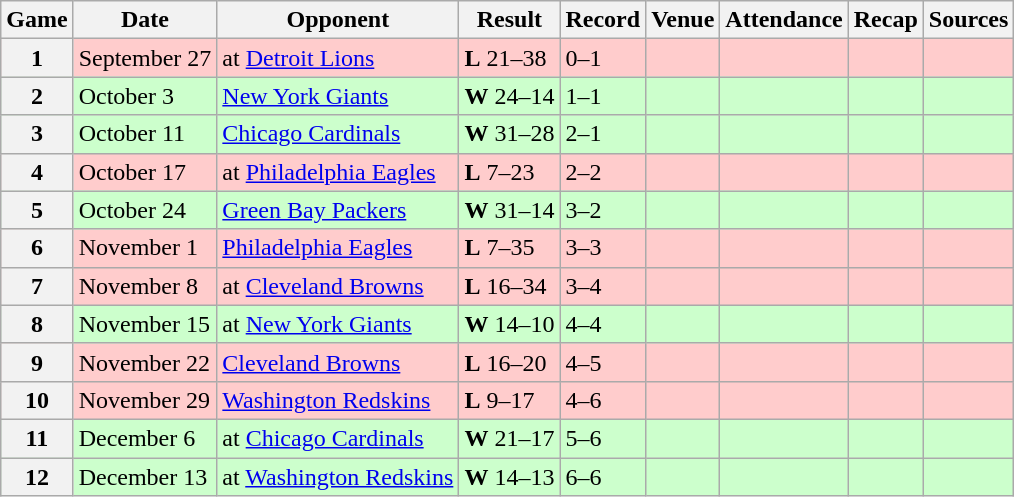<table class="wikitable">
<tr>
<th>Game</th>
<th>Date</th>
<th>Opponent</th>
<th>Result</th>
<th>Record</th>
<th>Venue</th>
<th>Attendance</th>
<th>Recap</th>
<th>Sources</th>
</tr>
<tr style="background:#fcc">
<th>1</th>
<td>September 27</td>
<td>at <a href='#'>Detroit Lions</a></td>
<td><strong>L</strong> 21–38</td>
<td>0–1</td>
<td></td>
<td></td>
<td></td>
<td></td>
</tr>
<tr style="background:#cfc">
<th>2</th>
<td>October 3</td>
<td><a href='#'>New York Giants</a></td>
<td><strong>W</strong> 24–14</td>
<td>1–1</td>
<td></td>
<td></td>
<td></td>
<td></td>
</tr>
<tr style="background:#cfc">
<th>3</th>
<td>October 11</td>
<td><a href='#'>Chicago Cardinals</a></td>
<td><strong>W</strong> 31–28</td>
<td>2–1</td>
<td></td>
<td></td>
<td></td>
<td></td>
</tr>
<tr style="background:#fcc">
<th>4</th>
<td>October 17</td>
<td>at <a href='#'>Philadelphia Eagles</a></td>
<td><strong>L</strong> 7–23</td>
<td>2–2</td>
<td></td>
<td></td>
<td></td>
<td></td>
</tr>
<tr style="background:#cfc">
<th>5</th>
<td>October 24</td>
<td><a href='#'>Green Bay Packers</a></td>
<td><strong>W</strong> 31–14</td>
<td>3–2</td>
<td></td>
<td></td>
<td></td>
<td></td>
</tr>
<tr style="background:#fcc">
<th>6</th>
<td>November 1</td>
<td><a href='#'>Philadelphia Eagles</a></td>
<td><strong>L</strong> 7–35</td>
<td>3–3</td>
<td></td>
<td></td>
<td></td>
<td></td>
</tr>
<tr style="background:#fcc">
<th>7</th>
<td>November 8</td>
<td>at <a href='#'>Cleveland Browns</a></td>
<td><strong>L</strong> 16–34</td>
<td>3–4</td>
<td></td>
<td></td>
<td></td>
<td></td>
</tr>
<tr style="background:#cfc">
<th>8</th>
<td>November 15</td>
<td>at <a href='#'>New York Giants</a></td>
<td><strong>W</strong> 14–10</td>
<td>4–4</td>
<td></td>
<td></td>
<td></td>
<td></td>
</tr>
<tr style="background:#fcc">
<th>9</th>
<td>November 22</td>
<td><a href='#'>Cleveland Browns</a></td>
<td><strong>L</strong> 16–20</td>
<td>4–5</td>
<td></td>
<td></td>
<td></td>
<td></td>
</tr>
<tr style="background:#fcc">
<th>10</th>
<td>November 29</td>
<td><a href='#'>Washington Redskins</a></td>
<td><strong>L</strong> 9–17</td>
<td>4–6</td>
<td></td>
<td></td>
<td></td>
<td></td>
</tr>
<tr style="background:#cfc">
<th>11</th>
<td>December 6</td>
<td>at <a href='#'>Chicago Cardinals</a></td>
<td><strong>W</strong> 21–17</td>
<td>5–6</td>
<td></td>
<td></td>
<td></td>
<td></td>
</tr>
<tr style="background:#cfc">
<th>12</th>
<td>December 13</td>
<td>at <a href='#'>Washington Redskins</a></td>
<td><strong>W</strong> 14–13</td>
<td>6–6</td>
<td></td>
<td></td>
<td></td>
<td></td>
</tr>
</table>
